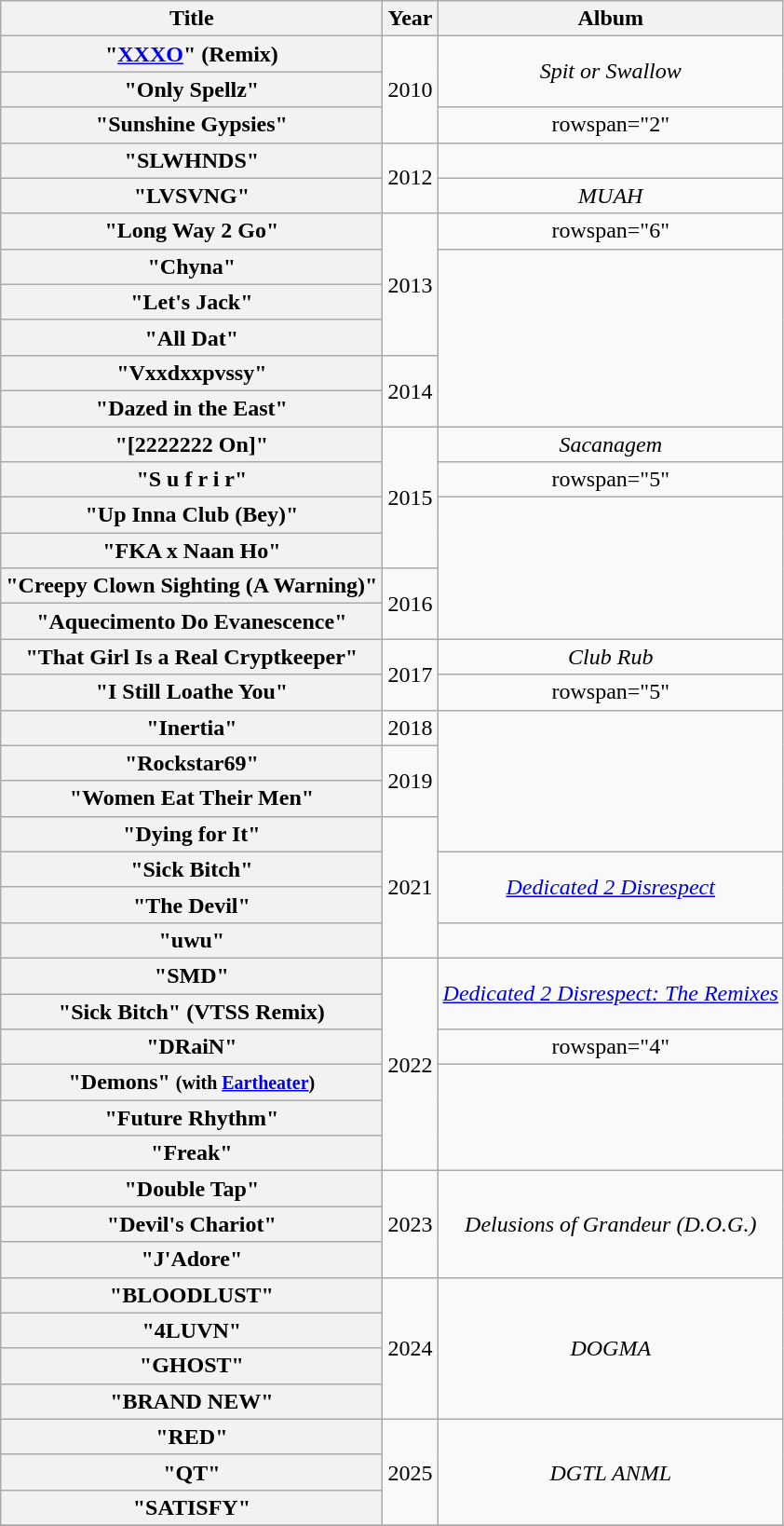<table class="wikitable plainrowheaders" style="text-align:center;">
<tr>
<th scope="col">Title</th>
<th scope="col">Year</th>
<th scope="col">Album</th>
</tr>
<tr>
<th scope="row">"<a href='#'>XXXO</a>" (Remix)</th>
<td rowspan="3">2010</td>
<td rowspan="2"><em>Spit or Swallow</em></td>
</tr>
<tr>
<th scope="row">"Only Spellz"</th>
</tr>
<tr>
<th scope="row">"Sunshine Gypsies"</th>
<td>rowspan="2" </td>
</tr>
<tr>
<th scope="row">"SLWHNDS"</th>
<td rowspan="2">2012</td>
</tr>
<tr>
<th scope="row">"LVSVNG"</th>
<td><em>MUAH</em></td>
</tr>
<tr>
<th scope="row">"Long Way 2 Go"</th>
<td rowspan="4">2013</td>
<td>rowspan="6" </td>
</tr>
<tr>
<th scope="row">"Chyna"</th>
</tr>
<tr>
<th scope="row">"Let's Jack"</th>
</tr>
<tr>
<th scope="row">"All Dat"</th>
</tr>
<tr>
<th scope="row">"Vxxdxxpvssy"</th>
<td rowspan="2">2014</td>
</tr>
<tr>
<th scope="row">"Dazed in the East"</th>
</tr>
<tr>
<th scope="row">"[2222222 On]"</th>
<td rowspan="4">2015</td>
<td><em>Sacanagem</em></td>
</tr>
<tr>
<th scope="row">"S u f r i r"</th>
<td>rowspan="5" </td>
</tr>
<tr>
<th scope="row">"Up Inna Club (Bey)"</th>
</tr>
<tr>
<th scope="row">"FKA x Naan Ho"</th>
</tr>
<tr>
<th scope="row">"Creepy Clown Sighting (A Warning)"</th>
<td rowspan="2">2016</td>
</tr>
<tr>
<th scope="row">"Aquecimento Do Evanescence"</th>
</tr>
<tr>
<th scope="row">"That Girl Is a Real Cryptkeeper"</th>
<td rowspan="2">2017</td>
<td><em>Club Rub</em></td>
</tr>
<tr>
<th scope="row">"I Still Loathe You"</th>
<td>rowspan="5" </td>
</tr>
<tr>
<th scope="row">"Inertia"</th>
<td>2018</td>
</tr>
<tr>
<th scope="row">"Rockstar69"</th>
<td rowspan="2">2019</td>
</tr>
<tr>
<th scope="row">"Women Eat Their Men"</th>
</tr>
<tr>
<th scope="row">"Dying for It"</th>
<td rowspan="4">2021</td>
</tr>
<tr>
<th scope="row">"Sick Bitch"</th>
<td rowspan="2"><em><a href='#'>Dedicated 2 Disrespect</a></em></td>
</tr>
<tr>
<th scope="row">"The Devil"</th>
</tr>
<tr>
<th scope="row">"uwu"</th>
<td></td>
</tr>
<tr>
<th scope="row">"SMD"</th>
<td rowspan="6">2022</td>
<td rowspan="2"><em><a href='#'>Dedicated 2 Disrespect: The Remixes</a></em></td>
</tr>
<tr>
<th scope="row">"Sick Bitch" (VTSS Remix)</th>
</tr>
<tr>
<th scope="row">"DRaiN"</th>
<td>rowspan="4" </td>
</tr>
<tr>
<th scope="row">"Demons" <small>(with <a href='#'>Eartheater</a>)</small></th>
</tr>
<tr>
<th scope="row">"Future Rhythm"</th>
</tr>
<tr>
<th scope="row">"Freak"</th>
</tr>
<tr>
<th scope="row">"Double Tap"</th>
<td rowspan="3">2023</td>
<td rowspan="3"><em>Delusions of Grandeur (D.O.G.)</em></td>
</tr>
<tr>
<th scope="row">"Devil's Chariot"</th>
</tr>
<tr>
<th scope="row">"J'Adore"</th>
</tr>
<tr>
<th scope="row">"BLOODLUST"</th>
<td rowspan="4">2024</td>
<td rowspan="4"><em>DOGMA</em></td>
</tr>
<tr>
<th scope="row">"4LUVN"</th>
</tr>
<tr>
<th scope="row">"GHOST"</th>
</tr>
<tr>
<th scope="row">"BRAND NEW"</th>
</tr>
<tr>
<th scope="row">"RED"</th>
<td rowspan="3">2025</td>
<td rowspan="3"><em>DGTL ANML</em></td>
</tr>
<tr>
<th scope="row">"QT"</th>
</tr>
<tr>
<th scope="row">"SATISFY"</th>
</tr>
<tr>
</tr>
</table>
